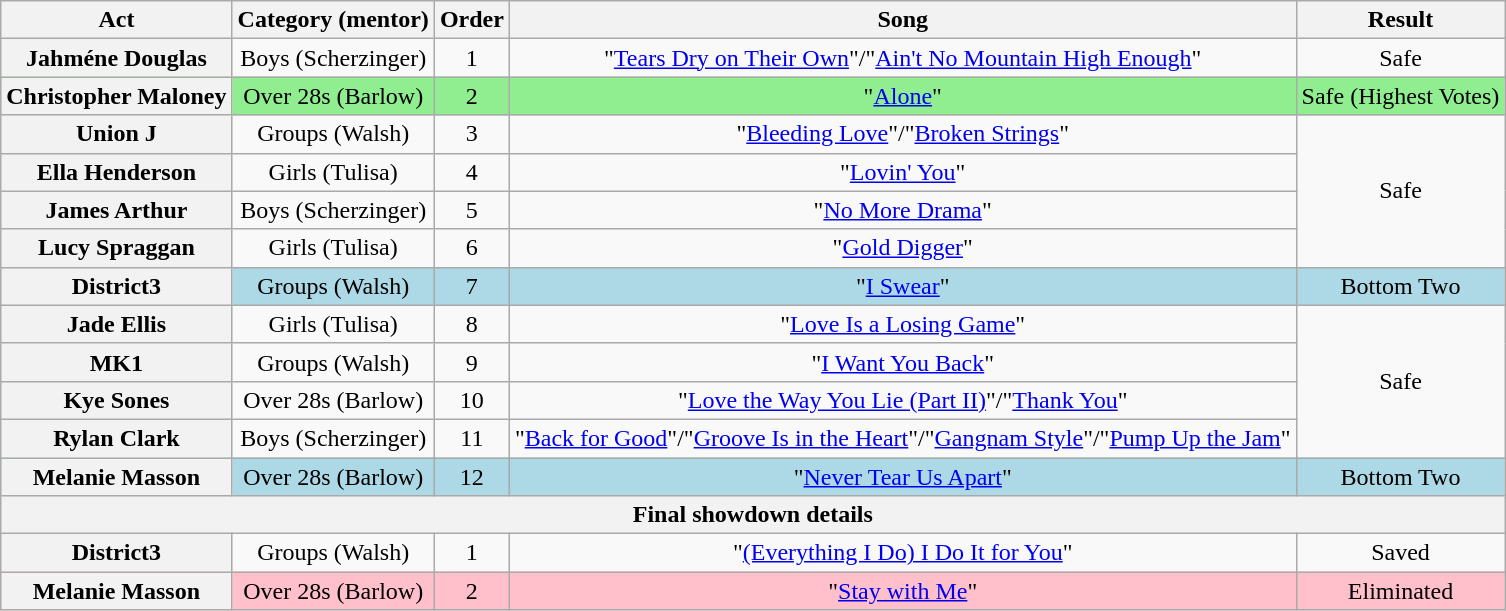<table class="wikitable plainrowheaders" style="text-align:center;">
<tr>
<th scope="col">Act</th>
<th scope="col">Category (mentor)</th>
<th scope="col">Order</th>
<th scope="col">Song</th>
<th scope="col">Result</th>
</tr>
<tr>
<th scope="row">Jahméne Douglas</th>
<td>Boys (Scherzinger)</td>
<td>1</td>
<td>"<a href='#'>Tears Dry on Their Own</a>"/"<a href='#'>Ain't No Mountain High Enough</a>"</td>
<td>Safe</td>
</tr>
<tr style="background:lightgreen;">
<th scope="row">Christopher Maloney</th>
<td>Over 28s (Barlow)</td>
<td>2</td>
<td>"<a href='#'>Alone</a>"</td>
<td>Safe (Highest Votes)</td>
</tr>
<tr>
<th scope="row">Union J</th>
<td>Groups (Walsh)</td>
<td>3</td>
<td>"<a href='#'>Bleeding Love</a>"/"<a href='#'>Broken Strings</a>"</td>
<td rowspan=4>Safe</td>
</tr>
<tr>
<th scope="row">Ella Henderson</th>
<td>Girls (Tulisa)</td>
<td>4</td>
<td>"<a href='#'>Lovin' You</a>"</td>
</tr>
<tr>
<th scope="row">James Arthur</th>
<td>Boys (Scherzinger)</td>
<td>5</td>
<td>"<a href='#'>No More Drama</a>"</td>
</tr>
<tr>
<th scope="row">Lucy Spraggan</th>
<td>Girls (Tulisa)</td>
<td>6</td>
<td>"<a href='#'>Gold Digger</a>"</td>
</tr>
<tr style="background:lightblue;">
<th scope="row">District3</th>
<td>Groups (Walsh)</td>
<td>7</td>
<td>"<a href='#'>I Swear</a>"</td>
<td>Bottom Two</td>
</tr>
<tr>
<th scope="row">Jade Ellis</th>
<td>Girls (Tulisa)</td>
<td>8</td>
<td>"<a href='#'>Love Is a Losing Game</a>"</td>
<td rowspan=4>Safe</td>
</tr>
<tr>
<th scope="row">MK1</th>
<td>Groups (Walsh)</td>
<td>9</td>
<td>"<a href='#'>I Want You Back</a>"</td>
</tr>
<tr>
<th scope="row">Kye Sones</th>
<td>Over 28s (Barlow)</td>
<td>10</td>
<td>"<a href='#'>Love the Way You Lie (Part II)</a>"/"<a href='#'>Thank You</a>"</td>
</tr>
<tr>
<th scope="row">Rylan Clark</th>
<td>Boys (Scherzinger)</td>
<td>11</td>
<td>"<a href='#'>Back for Good</a>"/"<a href='#'>Groove Is in the Heart</a>"/"<a href='#'>Gangnam Style</a>"/"<a href='#'>Pump Up the Jam</a>"</td>
</tr>
<tr style="background:lightblue;">
<th scope="row">Melanie Masson</th>
<td>Over 28s (Barlow)</td>
<td>12</td>
<td>"<a href='#'>Never Tear Us Apart</a>"</td>
<td>Bottom Two</td>
</tr>
<tr>
<th colspan="5">Final showdown details</th>
</tr>
<tr>
<th scope="row">District3</th>
<td>Groups (Walsh)</td>
<td>1</td>
<td>"<a href='#'>(Everything I Do) I Do It for You</a>"</td>
<td>Saved</td>
</tr>
<tr style="background:pink;">
<th scope="row">Melanie Masson</th>
<td>Over 28s (Barlow)</td>
<td>2</td>
<td>"<a href='#'>Stay with Me</a>"</td>
<td>Eliminated</td>
</tr>
</table>
